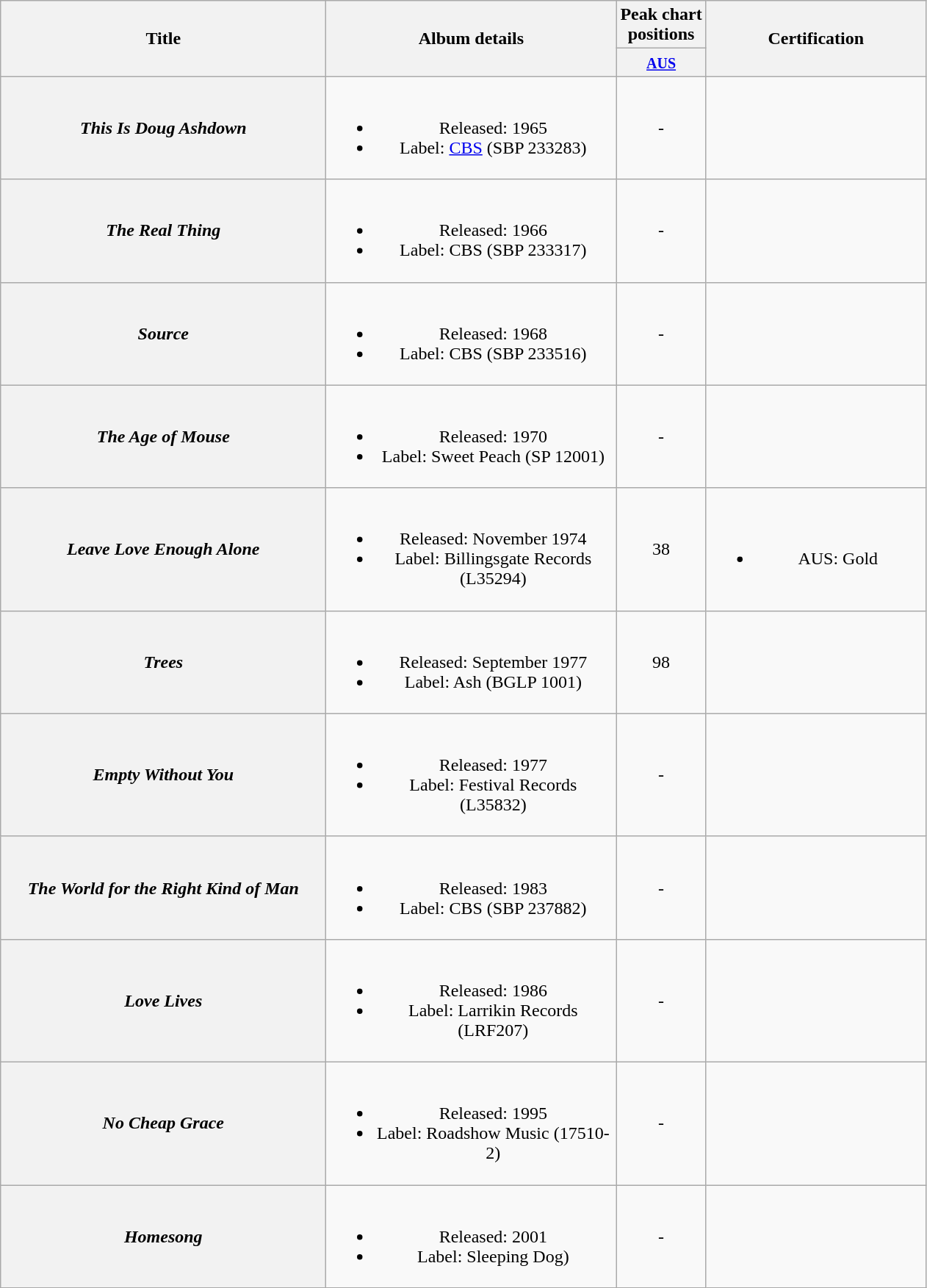<table class="wikitable plainrowheaders" style="text-align:center;" border="1">
<tr>
<th scope="col" rowspan="2" style="width:18em;">Title</th>
<th scope="col" rowspan="2" style="width:16em;">Album details</th>
<th scope="col" colspan="1">Peak chart<br>positions</th>
<th scope="col" rowspan="2" style="width:12em;">Certification</th>
</tr>
<tr>
<th scope="col" style="text-align:center;"><small><a href='#'>AUS</a><br></small></th>
</tr>
<tr>
<th scope="row"><em>This Is Doug Ashdown</em></th>
<td><br><ul><li>Released: 1965</li><li>Label: <a href='#'>CBS</a> (SBP 233283)</li></ul></td>
<td align="center">-</td>
<td></td>
</tr>
<tr>
<th scope="row"><em>The Real Thing</em></th>
<td><br><ul><li>Released: 1966</li><li>Label: CBS (SBP 233317)</li></ul></td>
<td align="center">-</td>
<td></td>
</tr>
<tr>
<th scope="row"><em>Source</em></th>
<td><br><ul><li>Released: 1968</li><li>Label: CBS (SBP 233516)</li></ul></td>
<td align="center">-</td>
<td></td>
</tr>
<tr>
<th scope="row"><em>The Age of Mouse</em></th>
<td><br><ul><li>Released: 1970</li><li>Label: Sweet Peach (SP 12001)</li></ul></td>
<td align="center">-</td>
<td></td>
</tr>
<tr>
<th scope="row"><em>Leave Love Enough Alone</em></th>
<td><br><ul><li>Released: November 1974</li><li>Label: Billingsgate Records (L35294)</li></ul></td>
<td align="center">38</td>
<td><br><ul><li>AUS: Gold</li></ul></td>
</tr>
<tr>
<th scope="row"><em>Trees</em></th>
<td><br><ul><li>Released: September 1977</li><li>Label: Ash (BGLP 1001)</li></ul></td>
<td align="center">98</td>
<td></td>
</tr>
<tr>
<th scope="row"><em>Empty Without You</em></th>
<td><br><ul><li>Released: 1977</li><li>Label: Festival Records (L35832)</li></ul></td>
<td align="center">-</td>
<td></td>
</tr>
<tr>
<th scope="row"><em>The World for the Right Kind of Man</em></th>
<td><br><ul><li>Released: 1983</li><li>Label: CBS (SBP 237882)</li></ul></td>
<td align="center">-</td>
<td></td>
</tr>
<tr>
<th scope="row"><em>Love Lives </em></th>
<td><br><ul><li>Released: 1986</li><li>Label: Larrikin Records (LRF207)</li></ul></td>
<td align="center">-</td>
<td></td>
</tr>
<tr>
<th scope="row"><em>No Cheap Grace </em></th>
<td><br><ul><li>Released: 1995</li><li>Label: Roadshow Music	(17510-2)</li></ul></td>
<td align="center">-</td>
<td></td>
</tr>
<tr>
<th scope="row"><em>Homesong</em></th>
<td><br><ul><li>Released: 2001</li><li>Label: Sleeping Dog)</li></ul></td>
<td align="center">-</td>
<td></td>
</tr>
</table>
